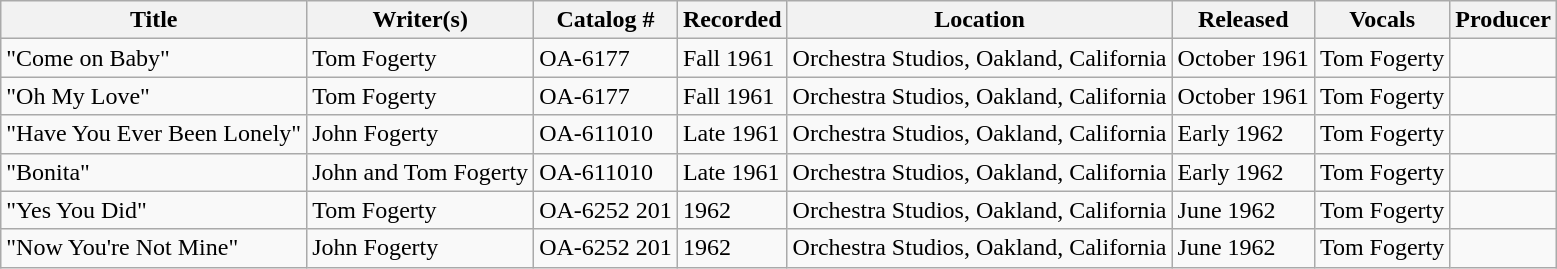<table class="wikitable">
<tr>
<th>Title</th>
<th>Writer(s)</th>
<th>Catalog #</th>
<th>Recorded</th>
<th>Location</th>
<th>Released</th>
<th>Vocals</th>
<th>Producer</th>
</tr>
<tr>
<td>"Come on Baby"</td>
<td>Tom Fogerty</td>
<td>OA-6177</td>
<td>Fall 1961</td>
<td>Orchestra Studios, Oakland, California</td>
<td>October 1961</td>
<td>Tom Fogerty</td>
<td></td>
</tr>
<tr>
<td>"Oh My Love"</td>
<td>Tom Fogerty</td>
<td>OA-6177</td>
<td>Fall 1961</td>
<td>Orchestra Studios, Oakland, California</td>
<td>October 1961</td>
<td>Tom Fogerty</td>
<td></td>
</tr>
<tr>
<td>"Have You Ever Been Lonely"</td>
<td>John Fogerty</td>
<td>OA-611010</td>
<td>Late 1961</td>
<td>Orchestra Studios, Oakland, California</td>
<td>Early 1962</td>
<td>Tom Fogerty</td>
<td></td>
</tr>
<tr>
<td>"Bonita"</td>
<td>John and Tom Fogerty</td>
<td>OA-611010</td>
<td>Late 1961</td>
<td>Orchestra Studios, Oakland, California</td>
<td>Early 1962</td>
<td>Tom Fogerty</td>
<td></td>
</tr>
<tr>
<td>"Yes You Did"</td>
<td>Tom Fogerty</td>
<td>OA-6252 201</td>
<td>1962</td>
<td>Orchestra Studios, Oakland, California</td>
<td>June 1962</td>
<td>Tom Fogerty</td>
<td></td>
</tr>
<tr>
<td>"Now You're Not Mine"</td>
<td>John Fogerty</td>
<td>OA-6252 201</td>
<td>1962</td>
<td>Orchestra Studios, Oakland, California</td>
<td>June 1962</td>
<td>Tom Fogerty</td>
<td></td>
</tr>
</table>
